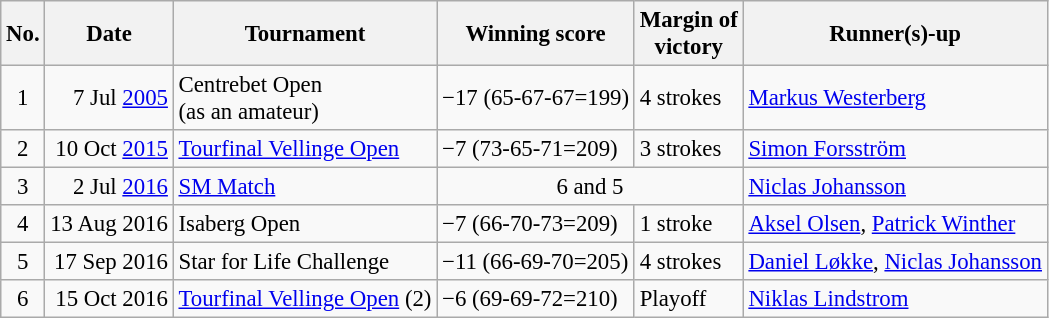<table class="wikitable" style="font-size:95%;">
<tr>
<th>No.</th>
<th>Date</th>
<th>Tournament</th>
<th>Winning score</th>
<th>Margin of<br>victory</th>
<th>Runner(s)-up</th>
</tr>
<tr>
<td align=center>1</td>
<td align=right>7 Jul <a href='#'>2005</a></td>
<td>Centrebet Open<br>(as an amateur)</td>
<td>−17 (65-67-67=199)</td>
<td>4 strokes</td>
<td> <a href='#'>Markus Westerberg</a></td>
</tr>
<tr>
<td align=center>2</td>
<td align=right>10 Oct <a href='#'>2015</a></td>
<td><a href='#'>Tourfinal Vellinge Open</a></td>
<td>−7 (73-65-71=209)</td>
<td>3 strokes</td>
<td> <a href='#'>Simon Forsström</a></td>
</tr>
<tr>
<td align=center>3</td>
<td align=right>2 Jul <a href='#'>2016</a></td>
<td><a href='#'>SM Match</a></td>
<td colspan=2 align=center>6 and 5</td>
<td> <a href='#'>Niclas Johansson</a></td>
</tr>
<tr>
<td align=center>4</td>
<td align=right>13 Aug 2016</td>
<td>Isaberg Open</td>
<td>−7 (66-70-73=209)</td>
<td>1 stroke</td>
<td> <a href='#'>Aksel Olsen</a>,  <a href='#'>Patrick Winther</a></td>
</tr>
<tr>
<td align=center>5</td>
<td align=right>17 Sep 2016</td>
<td>Star for Life Challenge</td>
<td>−11 (66-69-70=205)</td>
<td>4 strokes</td>
<td> <a href='#'>Daniel Løkke</a>,  <a href='#'>Niclas Johansson</a></td>
</tr>
<tr>
<td align=center>6</td>
<td align=right>15 Oct 2016</td>
<td><a href='#'>Tourfinal Vellinge Open</a> (2)</td>
<td>−6 (69-69-72=210)</td>
<td>Playoff</td>
<td> <a href='#'>Niklas Lindstrom</a></td>
</tr>
</table>
